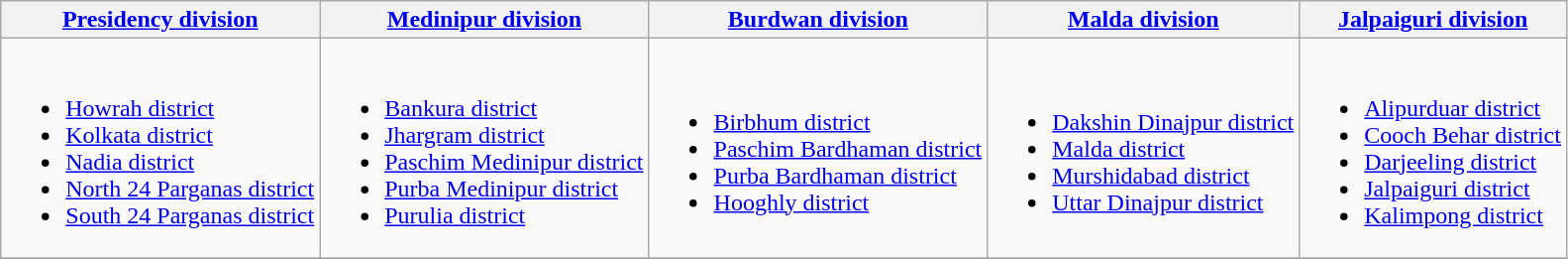<table class="wikitable" style="text-align: left;">
<tr>
<th><a href='#'>Presidency division</a></th>
<th><a href='#'>Medinipur division</a></th>
<th><a href='#'>Burdwan division</a></th>
<th><a href='#'>Malda division</a></th>
<th><a href='#'>Jalpaiguri division</a></th>
</tr>
<tr>
<td><br><ul><li><a href='#'>Howrah district</a></li><li><a href='#'>Kolkata district</a></li><li><a href='#'>Nadia district</a></li><li><a href='#'>North 24 Parganas district</a></li><li><a href='#'>South 24 Parganas district</a></li></ul></td>
<td><br><ul><li><a href='#'>Bankura district</a></li><li><a href='#'>Jhargram district</a></li><li><a href='#'>Paschim Medinipur district</a></li><li><a href='#'>Purba Medinipur district</a></li><li><a href='#'>Purulia district</a></li></ul></td>
<td><br><ul><li><a href='#'>Birbhum district</a></li><li><a href='#'>Paschim Bardhaman district</a></li><li><a href='#'>Purba Bardhaman district</a></li><li><a href='#'>Hooghly district</a></li></ul></td>
<td><br><ul><li><a href='#'>Dakshin Dinajpur district</a></li><li><a href='#'>Malda district</a></li><li><a href='#'>Murshidabad district</a></li><li><a href='#'>Uttar Dinajpur district</a></li></ul></td>
<td><br><ul><li><a href='#'>Alipurduar district</a></li><li><a href='#'>Cooch Behar district</a></li><li><a href='#'>Darjeeling district</a></li><li><a href='#'>Jalpaiguri district</a></li><li><a href='#'>Kalimpong district</a></li></ul></td>
</tr>
<tr>
</tr>
</table>
